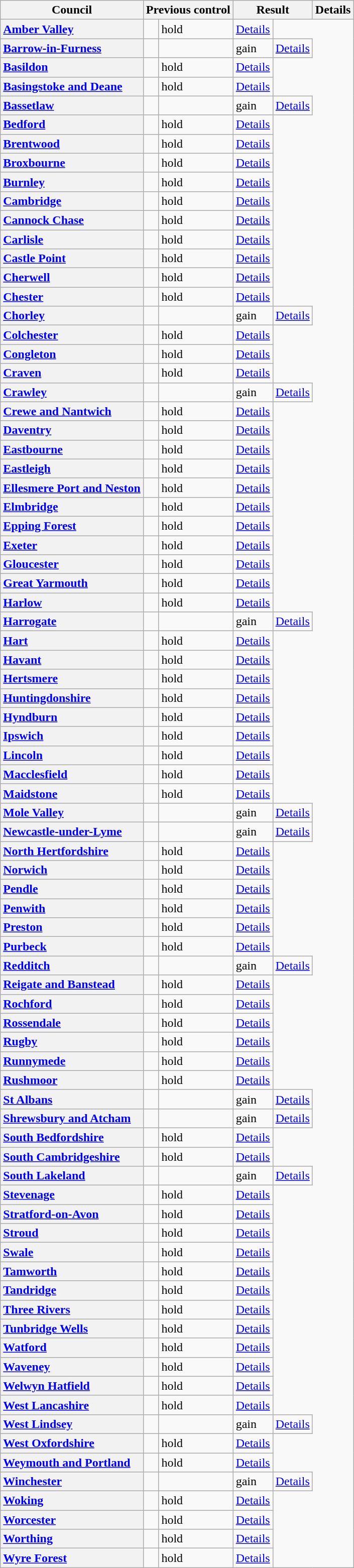<table class="wikitable sortable" border="1">
<tr>
<th scope="col">Council</th>
<th colspan=2>Previous control</th>
<th colspan=2>Result</th>
<th class="unsortable" scope="col">Details</th>
</tr>
<tr>
<th scope="row" style="text-align: left;"><a href='#'>Amber Valley</a></th>
<td></td>
<td> hold</td>
<td><a href='#'>Details</a></td>
</tr>
<tr>
<th scope="row" style="text-align: left;"><a href='#'>Barrow-in-Furness</a></th>
<td></td>
<td></td>
<td> gain</td>
<td><a href='#'>Details</a></td>
</tr>
<tr>
<th scope="row" style="text-align: left;"><a href='#'>Basildon</a></th>
<td></td>
<td> hold</td>
<td><a href='#'>Details</a></td>
</tr>
<tr>
<th scope="row" style="text-align: left;"><a href='#'>Basingstoke and Deane</a></th>
<td></td>
<td> hold</td>
<td><a href='#'>Details</a></td>
</tr>
<tr>
<th scope="row" style="text-align: left;"><a href='#'>Bassetlaw</a></th>
<td></td>
<td></td>
<td> gain</td>
<td><a href='#'>Details</a></td>
</tr>
<tr>
<th scope="row" style="text-align: left;"><a href='#'>Bedford</a></th>
<td></td>
<td> hold</td>
<td><a href='#'>Details</a></td>
</tr>
<tr>
<th scope="row" style="text-align: left;"><a href='#'>Brentwood</a></th>
<td></td>
<td> hold</td>
<td><a href='#'>Details</a></td>
</tr>
<tr>
<th scope="row" style="text-align: left;"><a href='#'>Broxbourne</a></th>
<td></td>
<td> hold</td>
<td><a href='#'>Details</a></td>
</tr>
<tr>
<th scope="row" style="text-align: left;"><a href='#'>Burnley</a></th>
<td></td>
<td> hold</td>
<td><a href='#'>Details</a></td>
</tr>
<tr>
<th scope="row" style="text-align: left;"><a href='#'>Cambridge</a></th>
<td></td>
<td> hold</td>
<td><a href='#'>Details</a></td>
</tr>
<tr>
<th scope="row" style="text-align: left;"><a href='#'>Cannock Chase</a></th>
<td></td>
<td> hold</td>
<td><a href='#'>Details</a></td>
</tr>
<tr>
<th scope="row" style="text-align: left;"><a href='#'>Carlisle</a></th>
<td></td>
<td> hold</td>
<td><a href='#'>Details</a></td>
</tr>
<tr>
<th scope="row" style="text-align: left;"><a href='#'>Castle Point</a></th>
<td></td>
<td> hold</td>
<td><a href='#'>Details</a></td>
</tr>
<tr>
<th scope="row" style="text-align: left;"><a href='#'>Cherwell</a></th>
<td></td>
<td> hold</td>
<td><a href='#'>Details</a></td>
</tr>
<tr>
<th scope="row" style="text-align: left;"><a href='#'>Chester</a></th>
<td></td>
<td> hold</td>
<td><a href='#'>Details</a></td>
</tr>
<tr>
<th scope="row" style="text-align: left;"><a href='#'>Chorley</a></th>
<td></td>
<td></td>
<td> gain</td>
<td><a href='#'>Details</a></td>
</tr>
<tr>
<th scope="row" style="text-align: left;"><a href='#'>Colchester</a></th>
<td></td>
<td> hold</td>
<td><a href='#'>Details</a></td>
</tr>
<tr>
<th scope="row" style="text-align: left;"><a href='#'>Congleton</a></th>
<td></td>
<td> hold</td>
<td><a href='#'>Details</a></td>
</tr>
<tr>
<th scope="row" style="text-align: left;"><a href='#'>Craven</a></th>
<td></td>
<td> hold</td>
<td><a href='#'>Details</a></td>
</tr>
<tr>
<th scope="row" style="text-align: left;"><a href='#'>Crawley</a></th>
<td></td>
<td></td>
<td> gain</td>
<td><a href='#'>Details</a></td>
</tr>
<tr>
<th scope="row" style="text-align: left;"><a href='#'>Crewe and Nantwich</a></th>
<td></td>
<td> hold</td>
<td><a href='#'>Details</a></td>
</tr>
<tr>
<th scope="row" style="text-align: left;"><a href='#'>Daventry</a></th>
<td></td>
<td> hold</td>
<td><a href='#'>Details</a></td>
</tr>
<tr>
<th scope="row" style="text-align: left;"><a href='#'>Eastbourne</a></th>
<td></td>
<td> hold</td>
<td><a href='#'>Details</a></td>
</tr>
<tr>
<th scope="row" style="text-align: left;"><a href='#'>Eastleigh</a></th>
<td></td>
<td> hold</td>
<td><a href='#'>Details</a></td>
</tr>
<tr>
<th scope="row" style="text-align: left;"><a href='#'>Ellesmere Port and Neston</a></th>
<td></td>
<td> hold</td>
<td><a href='#'>Details</a></td>
</tr>
<tr>
<th scope="row" style="text-align: left;"><a href='#'>Elmbridge</a></th>
<td></td>
<td> hold</td>
<td><a href='#'>Details</a></td>
</tr>
<tr>
<th scope="row" style="text-align: left;"><a href='#'>Epping Forest</a></th>
<td></td>
<td> hold</td>
<td><a href='#'>Details</a></td>
</tr>
<tr>
<th scope="row" style="text-align: left;"><a href='#'>Exeter</a></th>
<td></td>
<td> hold</td>
<td><a href='#'>Details</a></td>
</tr>
<tr>
<th scope="row" style="text-align: left;"><a href='#'>Gloucester</a></th>
<td></td>
<td> hold</td>
<td><a href='#'>Details</a></td>
</tr>
<tr>
<th scope="row" style="text-align: left;"><a href='#'>Great Yarmouth</a></th>
<td></td>
<td> hold</td>
<td><a href='#'>Details</a></td>
</tr>
<tr>
<th scope="row" style="text-align: left;"><a href='#'>Harlow</a></th>
<td></td>
<td> hold</td>
<td><a href='#'>Details</a></td>
</tr>
<tr>
<th scope="row" style="text-align: left;"><a href='#'>Harrogate</a></th>
<td></td>
<td></td>
<td> gain</td>
<td><a href='#'>Details</a></td>
</tr>
<tr>
<th scope="row" style="text-align: left;"><a href='#'>Hart</a></th>
<td></td>
<td> hold</td>
<td><a href='#'>Details</a></td>
</tr>
<tr>
<th scope="row" style="text-align: left;"><a href='#'>Havant</a></th>
<td></td>
<td> hold</td>
<td><a href='#'>Details</a></td>
</tr>
<tr>
<th scope="row" style="text-align: left;"><a href='#'>Hertsmere</a></th>
<td></td>
<td> hold</td>
<td><a href='#'>Details</a></td>
</tr>
<tr>
<th scope="row" style="text-align: left;"><a href='#'>Huntingdonshire</a></th>
<td></td>
<td> hold</td>
<td><a href='#'>Details</a></td>
</tr>
<tr>
<th scope="row" style="text-align: left;"><a href='#'>Hyndburn</a></th>
<td></td>
<td> hold</td>
<td><a href='#'>Details</a></td>
</tr>
<tr>
<th scope="row" style="text-align: left;"><a href='#'>Ipswich</a></th>
<td></td>
<td> hold</td>
<td><a href='#'>Details</a></td>
</tr>
<tr>
<th scope="row" style="text-align: left;"><a href='#'>Lincoln</a></th>
<td></td>
<td> hold</td>
<td><a href='#'>Details</a></td>
</tr>
<tr>
<th scope="row" style="text-align: left;"><a href='#'>Macclesfield</a></th>
<td></td>
<td> hold</td>
<td><a href='#'>Details</a></td>
</tr>
<tr>
<th scope="row" style="text-align: left;"><a href='#'>Maidstone</a></th>
<td></td>
<td> hold</td>
<td><a href='#'>Details</a></td>
</tr>
<tr>
<th scope="row" style="text-align: left;"><a href='#'>Mole Valley</a></th>
<td></td>
<td></td>
<td> gain</td>
<td><a href='#'>Details</a></td>
</tr>
<tr>
<th scope="row" style="text-align: left;"><a href='#'>Newcastle-under-Lyme</a></th>
<td></td>
<td></td>
<td> gain</td>
<td><a href='#'>Details</a></td>
</tr>
<tr>
<th scope="row" style="text-align: left;"><a href='#'>North Hertfordshire</a></th>
<td></td>
<td> hold</td>
<td><a href='#'>Details</a></td>
</tr>
<tr>
<th scope="row" style="text-align: left;"><a href='#'>Norwich</a></th>
<td></td>
<td> hold</td>
<td><a href='#'>Details</a></td>
</tr>
<tr>
<th scope="row" style="text-align: left;"><a href='#'>Pendle</a></th>
<td></td>
<td> hold</td>
<td><a href='#'>Details</a></td>
</tr>
<tr>
<th scope="row" style="text-align: left;"><a href='#'>Penwith</a></th>
<td></td>
<td> hold</td>
<td><a href='#'>Details</a></td>
</tr>
<tr>
<th scope="row" style="text-align: left;"><a href='#'>Preston</a></th>
<td></td>
<td> hold</td>
<td><a href='#'>Details</a></td>
</tr>
<tr>
<th scope="row" style="text-align: left;"><a href='#'>Purbeck</a></th>
<td></td>
<td> hold</td>
<td><a href='#'>Details</a></td>
</tr>
<tr>
<th scope="row" style="text-align: left;"><a href='#'>Redditch</a></th>
<td></td>
<td></td>
<td> gain</td>
<td><a href='#'>Details</a></td>
</tr>
<tr>
<th scope="row" style="text-align: left;"><a href='#'>Reigate and Banstead</a></th>
<td></td>
<td> hold</td>
<td><a href='#'>Details</a></td>
</tr>
<tr>
<th scope="row" style="text-align: left;"><a href='#'>Rochford</a></th>
<td></td>
<td> hold</td>
<td><a href='#'>Details</a></td>
</tr>
<tr>
<th scope="row" style="text-align: left;"><a href='#'>Rossendale</a></th>
<td></td>
<td> hold</td>
<td><a href='#'>Details</a></td>
</tr>
<tr>
<th scope="row" style="text-align: left;"><a href='#'>Rugby</a></th>
<td></td>
<td> hold</td>
<td><a href='#'>Details</a></td>
</tr>
<tr>
<th scope="row" style="text-align: left;"><a href='#'>Runnymede</a></th>
<td></td>
<td> hold</td>
<td><a href='#'>Details</a></td>
</tr>
<tr>
<th scope="row" style="text-align: left;"><a href='#'>Rushmoor</a></th>
<td></td>
<td> hold</td>
<td><a href='#'>Details</a></td>
</tr>
<tr>
<th scope="row" style="text-align: left;"><a href='#'>St Albans</a></th>
<td></td>
<td></td>
<td> gain</td>
<td><a href='#'>Details</a></td>
</tr>
<tr>
<th scope="row" style="text-align: left;"><a href='#'>Shrewsbury and Atcham</a></th>
<td></td>
<td></td>
<td> gain</td>
<td><a href='#'>Details</a></td>
</tr>
<tr>
<th scope="row" style="text-align: left;"><a href='#'>South Bedfordshire</a></th>
<td></td>
<td> hold</td>
<td><a href='#'>Details</a></td>
</tr>
<tr>
<th scope="row" style="text-align: left;"><a href='#'>South Cambridgeshire</a></th>
<td></td>
<td> hold</td>
<td><a href='#'>Details</a></td>
</tr>
<tr>
<th scope="row" style="text-align: left;"><a href='#'>South Lakeland</a></th>
<td></td>
<td></td>
<td> gain</td>
<td><a href='#'>Details</a></td>
</tr>
<tr>
<th scope="row" style="text-align: left;"><a href='#'>Stevenage</a></th>
<td></td>
<td> hold</td>
<td><a href='#'>Details</a></td>
</tr>
<tr>
<th scope="row" style="text-align: left;"><a href='#'>Stratford-on-Avon</a></th>
<td></td>
<td> hold</td>
<td><a href='#'>Details</a></td>
</tr>
<tr>
<th scope="row" style="text-align: left;"><a href='#'>Stroud</a></th>
<td></td>
<td> hold</td>
<td><a href='#'>Details</a></td>
</tr>
<tr>
<th scope="row" style="text-align: left;"><a href='#'>Swale</a></th>
<td></td>
<td> hold</td>
<td><a href='#'>Details</a></td>
</tr>
<tr>
<th scope="row" style="text-align: left;"><a href='#'>Tamworth</a></th>
<td></td>
<td> hold</td>
<td><a href='#'>Details</a></td>
</tr>
<tr>
<th scope="row" style="text-align: left;"><a href='#'>Tandridge</a></th>
<td></td>
<td> hold</td>
<td><a href='#'>Details</a></td>
</tr>
<tr>
<th scope="row" style="text-align: left;"><a href='#'>Three Rivers</a></th>
<td></td>
<td> hold</td>
<td><a href='#'>Details</a></td>
</tr>
<tr>
<th scope="row" style="text-align: left;"><a href='#'>Tunbridge Wells</a></th>
<td></td>
<td> hold</td>
<td><a href='#'>Details</a></td>
</tr>
<tr>
<th scope="row" style="text-align: left;"><a href='#'>Watford</a></th>
<td></td>
<td> hold</td>
<td><a href='#'>Details</a></td>
</tr>
<tr>
<th scope="row" style="text-align: left;"><a href='#'>Waveney</a></th>
<td></td>
<td> hold</td>
<td><a href='#'>Details</a></td>
</tr>
<tr>
<th scope="row" style="text-align: left;"><a href='#'>Welwyn Hatfield</a></th>
<td></td>
<td> hold</td>
<td><a href='#'>Details</a></td>
</tr>
<tr>
<th scope="row" style="text-align: left;"><a href='#'>West Lancashire</a></th>
<td></td>
<td> hold</td>
<td><a href='#'>Details</a></td>
</tr>
<tr>
<th scope="row" style="text-align: left;"><a href='#'>West Lindsey</a></th>
<td></td>
<td></td>
<td> gain</td>
<td><a href='#'>Details</a></td>
</tr>
<tr>
<th scope="row" style="text-align: left;"><a href='#'>West Oxfordshire</a></th>
<td></td>
<td> hold</td>
<td><a href='#'>Details</a></td>
</tr>
<tr>
<th scope="row" style="text-align: left;"><a href='#'>Weymouth and Portland</a></th>
<td></td>
<td> hold</td>
<td><a href='#'>Details</a></td>
</tr>
<tr>
<th scope="row" style="text-align: left;"><a href='#'>Winchester</a></th>
<td></td>
<td></td>
<td> gain</td>
<td><a href='#'>Details</a></td>
</tr>
<tr>
<th scope="row" style="text-align: left;"><a href='#'>Woking</a></th>
<td></td>
<td> hold</td>
<td><a href='#'>Details</a></td>
</tr>
<tr>
<th scope="row" style="text-align: left;"><a href='#'>Worcester</a></th>
<td></td>
<td> hold</td>
<td><a href='#'>Details</a></td>
</tr>
<tr>
<th scope="row" style="text-align: left;"><a href='#'>Worthing</a></th>
<td></td>
<td> hold</td>
<td><a href='#'>Details</a></td>
</tr>
<tr>
<th scope="row" style="text-align: left;"><a href='#'>Wyre Forest</a></th>
<td></td>
<td> hold</td>
<td><a href='#'>Details</a></td>
</tr>
</table>
